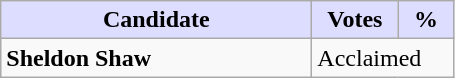<table class="wikitable">
<tr>
<th style="background:#ddf; width:200px;">Candidate</th>
<th style="background:#ddf; width:50px;">Votes</th>
<th style="background:#ddf; width:30px;">%</th>
</tr>
<tr>
<td><strong>Sheldon Shaw</strong></td>
<td colspan="2">Acclaimed</td>
</tr>
</table>
